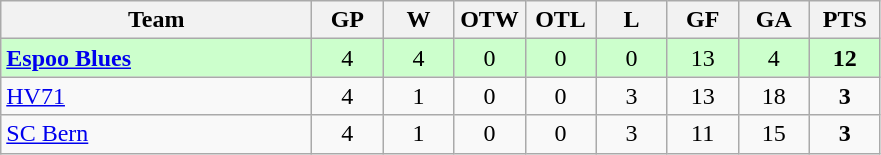<table class="wikitable">
<tr>
<th width=200>Team</th>
<th width=40>GP</th>
<th width=40>W</th>
<th width=40>OTW</th>
<th width=40>OTL</th>
<th width=40>L</th>
<th width=40>GF</th>
<th width=40>GA</th>
<th width=40>PTS</th>
</tr>
<tr bgcolor="#CCFFCC" align=center>
<td style="text-align:left;"><strong> <a href='#'>Espoo Blues</a></strong></td>
<td>4</td>
<td>4</td>
<td>0</td>
<td>0</td>
<td>0</td>
<td>13</td>
<td>4</td>
<td><strong>12</strong></td>
</tr>
<tr align=center>
<td style="text-align:left;"> <a href='#'>HV71</a></td>
<td>4</td>
<td>1</td>
<td>0</td>
<td>0</td>
<td>3</td>
<td>13</td>
<td>18</td>
<td><strong>3</strong></td>
</tr>
<tr align=center>
<td style="text-align:left;"> <a href='#'>SC Bern</a></td>
<td>4</td>
<td>1</td>
<td>0</td>
<td>0</td>
<td>3</td>
<td>11</td>
<td>15</td>
<td><strong>3</strong></td>
</tr>
</table>
